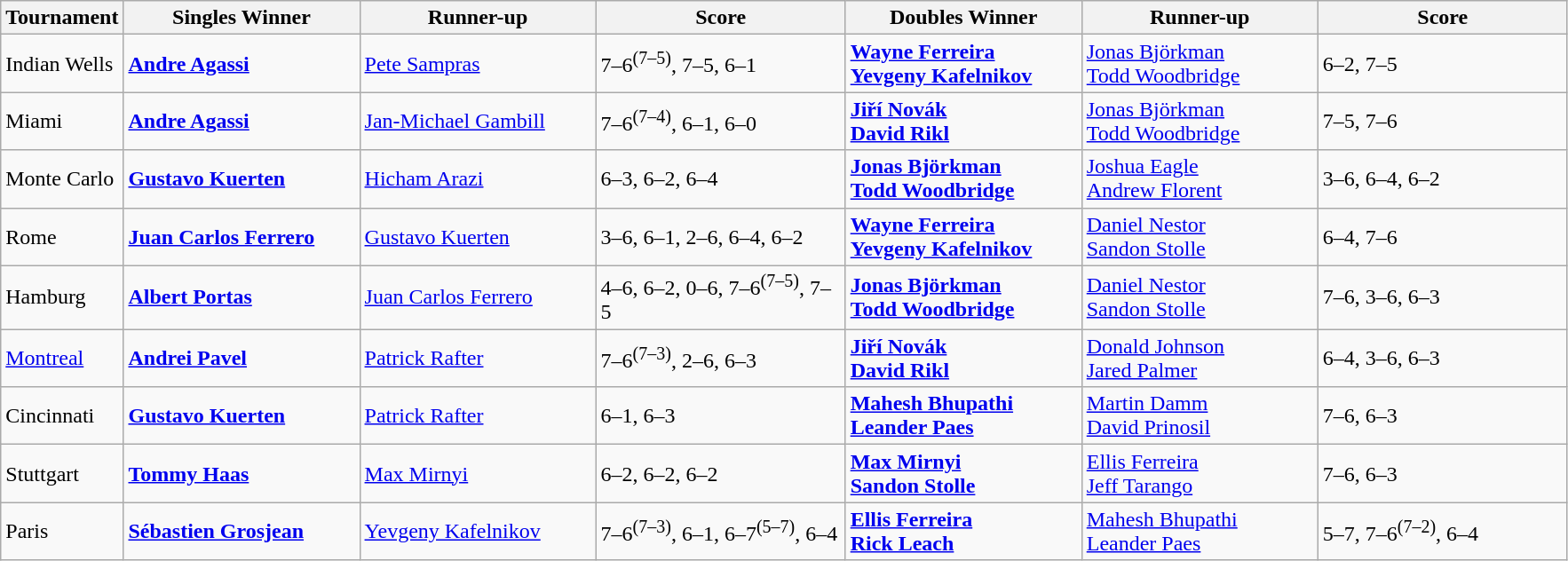<table class="wikitable">
<tr>
<th>Tournament</th>
<th width="170">Singles Winner</th>
<th width="170">Runner-up</th>
<th width="180">Score</th>
<th width="170">Doubles Winner</th>
<th width="170">Runner-up</th>
<th width="180">Score</th>
</tr>
<tr>
<td>Indian Wells</td>
<td> <strong><a href='#'>Andre Agassi</a></strong></td>
<td> <a href='#'>Pete Sampras</a></td>
<td>7–6<sup>(7–5)</sup>, 7–5, 6–1</td>
<td> <strong><a href='#'>Wayne Ferreira</a></strong> <br>  <strong><a href='#'>Yevgeny Kafelnikov</a></strong></td>
<td> <a href='#'>Jonas Björkman</a> <br>  <a href='#'>Todd Woodbridge</a></td>
<td>6–2, 7–5</td>
</tr>
<tr>
<td>Miami</td>
<td> <strong><a href='#'>Andre Agassi</a></strong></td>
<td> <a href='#'>Jan-Michael Gambill</a></td>
<td>7–6<sup>(7–4)</sup>, 6–1, 6–0</td>
<td> <strong><a href='#'>Jiří Novák</a></strong> <br>  <strong><a href='#'>David Rikl</a></strong></td>
<td> <a href='#'>Jonas Björkman</a> <br>  <a href='#'>Todd Woodbridge</a></td>
<td>7–5, 7–6</td>
</tr>
<tr>
<td>Monte Carlo</td>
<td> <strong><a href='#'>Gustavo Kuerten</a></strong></td>
<td> <a href='#'>Hicham Arazi</a></td>
<td>6–3, 6–2, 6–4</td>
<td> <strong><a href='#'>Jonas Björkman</a></strong> <br>  <strong><a href='#'>Todd Woodbridge</a></strong></td>
<td> <a href='#'>Joshua Eagle</a> <br>  <a href='#'>Andrew Florent</a></td>
<td>3–6, 6–4, 6–2</td>
</tr>
<tr>
<td>Rome</td>
<td> <strong><a href='#'>Juan Carlos Ferrero</a></strong></td>
<td> <a href='#'>Gustavo Kuerten</a></td>
<td>3–6, 6–1, 2–6, 6–4, 6–2</td>
<td> <strong><a href='#'>Wayne Ferreira</a></strong> <br>  <strong><a href='#'>Yevgeny Kafelnikov</a></strong></td>
<td> <a href='#'>Daniel Nestor</a> <br>  <a href='#'>Sandon Stolle</a></td>
<td>6–4, 7–6</td>
</tr>
<tr>
<td>Hamburg</td>
<td> <strong><a href='#'>Albert Portas</a></strong></td>
<td> <a href='#'>Juan Carlos Ferrero</a></td>
<td>4–6, 6–2, 0–6, 7–6<sup>(7–5)</sup>, 7–5</td>
<td> <strong><a href='#'>Jonas Björkman</a></strong> <br>  <strong><a href='#'>Todd Woodbridge</a></strong></td>
<td> <a href='#'>Daniel Nestor</a> <br>  <a href='#'>Sandon Stolle</a></td>
<td>7–6, 3–6, 6–3</td>
</tr>
<tr>
<td><a href='#'>Montreal</a></td>
<td> <strong><a href='#'>Andrei Pavel</a></strong></td>
<td> <a href='#'>Patrick Rafter</a></td>
<td>7–6<sup>(7–3)</sup>, 2–6, 6–3</td>
<td> <strong><a href='#'>Jiří Novák</a></strong> <br>  <strong><a href='#'>David Rikl</a></strong></td>
<td> <a href='#'>Donald Johnson</a> <br>  <a href='#'>Jared Palmer</a></td>
<td>6–4, 3–6, 6–3</td>
</tr>
<tr>
<td>Cincinnati</td>
<td>  <strong><a href='#'>Gustavo Kuerten</a></strong></td>
<td>  <a href='#'>Patrick Rafter</a></td>
<td>6–1, 6–3</td>
<td> <strong><a href='#'>Mahesh Bhupathi</a></strong> <br>  <strong><a href='#'>Leander Paes</a></strong></td>
<td> <a href='#'>Martin Damm</a> <br>  <a href='#'>David Prinosil</a></td>
<td>7–6, 6–3</td>
</tr>
<tr>
<td>Stuttgart</td>
<td>  <strong><a href='#'>Tommy Haas</a></strong></td>
<td> <a href='#'>Max Mirnyi</a></td>
<td>6–2, 6–2, 6–2</td>
<td> <strong><a href='#'>Max Mirnyi</a></strong> <br>  <strong><a href='#'>Sandon Stolle</a></strong></td>
<td> <a href='#'>Ellis Ferreira</a> <br>  <a href='#'>Jeff Tarango</a></td>
<td>7–6, 6–3</td>
</tr>
<tr>
<td>Paris</td>
<td> <strong><a href='#'>Sébastien Grosjean</a></strong></td>
<td> <a href='#'>Yevgeny Kafelnikov</a></td>
<td>7–6<sup>(7–3)</sup>, 6–1, 6–7<sup>(5–7)</sup>, 6–4</td>
<td> <strong><a href='#'>Ellis Ferreira</a></strong> <br>  <strong><a href='#'>Rick Leach</a></strong></td>
<td> <a href='#'>Mahesh Bhupathi</a> <br>  <a href='#'>Leander Paes</a></td>
<td>5–7, 7–6<sup>(7–2)</sup>, 6–4</td>
</tr>
</table>
